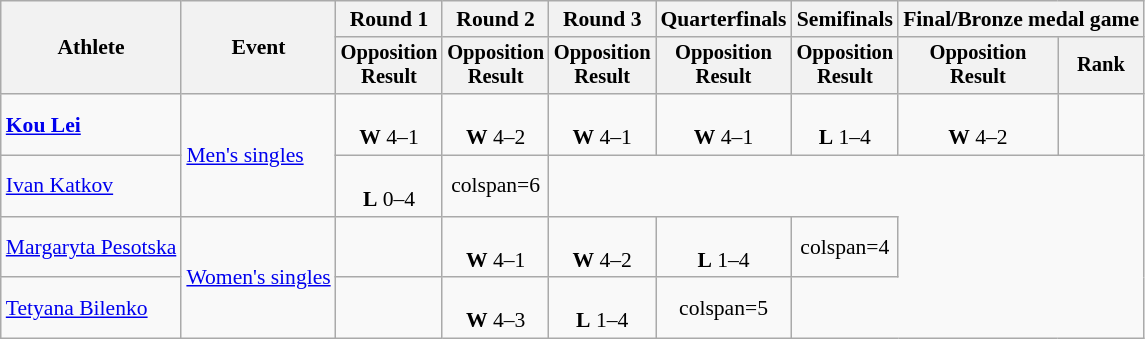<table class="wikitable" style="text-align:center; font-size:90%">
<tr>
<th rowspan=2>Athlete</th>
<th rowspan=2>Event</th>
<th>Round 1</th>
<th>Round 2</th>
<th>Round 3</th>
<th>Quarterfinals</th>
<th>Semifinals</th>
<th colspan=2>Final/Bronze medal game</th>
</tr>
<tr style="font-size:95%">
<th>Opposition<br>Result</th>
<th>Opposition<br>Result</th>
<th>Opposition<br>Result</th>
<th>Opposition<br>Result</th>
<th>Opposition<br>Result</th>
<th>Opposition<br>Result</th>
<th>Rank</th>
</tr>
<tr>
<td align=left><strong><a href='#'>Kou Lei</a></strong></td>
<td align=left rowspan=2><a href='#'>Men's singles</a></td>
<td><br> <strong>W</strong> 4–1</td>
<td><br> <strong>W</strong> 4–2</td>
<td><br> <strong>W</strong> 4–1</td>
<td><br> <strong>W</strong> 4–1</td>
<td><br> <strong>L</strong> 1–4</td>
<td><br> <strong>W</strong> 4–2</td>
<td></td>
</tr>
<tr>
<td align=left><a href='#'>Ivan Katkov</a></td>
<td><br> <strong>L</strong> 0–4</td>
<td>colspan=6 </td>
</tr>
<tr>
<td align=left><a href='#'>Margaryta Pesotska</a></td>
<td align=left rowspan=2><a href='#'>Women's singles</a></td>
<td></td>
<td><br> <strong>W</strong> 4–1</td>
<td><br> <strong>W</strong> 4–2</td>
<td><br> <strong>L</strong> 1–4</td>
<td>colspan=4 </td>
</tr>
<tr>
<td align=left><a href='#'>Tetyana Bilenko</a></td>
<td></td>
<td><br> <strong>W</strong> 4–3</td>
<td><br> <strong>L</strong> 1–4</td>
<td>colspan=5 </td>
</tr>
</table>
